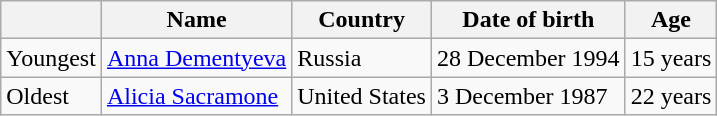<table class="wikitable">
<tr>
<th></th>
<th>Name</th>
<th>Country</th>
<th>Date of birth</th>
<th>Age</th>
</tr>
<tr>
<td>Youngest</td>
<td><a href='#'>Anna Dementyeva</a></td>
<td>Russia </td>
<td>28 December 1994</td>
<td>15 years</td>
</tr>
<tr>
<td>Oldest</td>
<td><a href='#'>Alicia Sacramone</a></td>
<td>United States </td>
<td>3 December 1987</td>
<td>22 years</td>
</tr>
</table>
